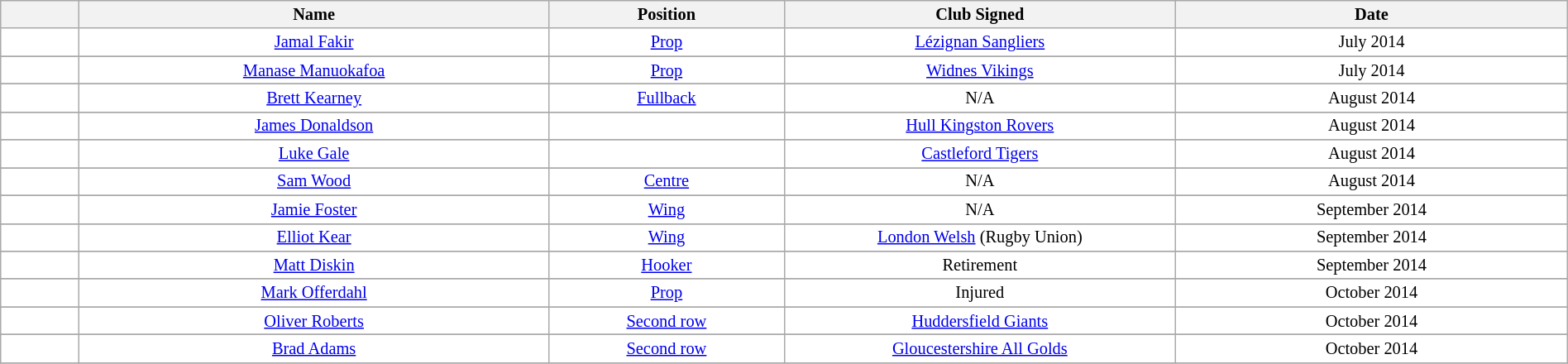<table class="wikitable sortable" width="100%" style="font-size:85%">
<tr bgcolor="#efefef">
<th width=5%></th>
<th width=30%>Name</th>
<th !width=30%>Position</th>
<th width=25%>Club Signed</th>
<th width=25%>Date</th>
</tr>
<tr bgcolor=#FFFFFF>
<td align=center></td>
<td align=center><a href='#'>Jamal Fakir</a></td>
<td align=center><a href='#'>Prop</a></td>
<td align=center><a href='#'>Lézignan Sangliers</a></td>
<td align=center>July 2014</td>
</tr>
<tr>
</tr>
<tr bgcolor=#FFFFFF>
<td align=center></td>
<td align=center><a href='#'>Manase Manuokafoa</a></td>
<td align=center><a href='#'>Prop</a></td>
<td align=center><a href='#'>Widnes Vikings</a></td>
<td align=center>July 2014</td>
</tr>
<tr>
</tr>
<tr bgcolor=#FFFFFF>
<td align=center></td>
<td align=center><a href='#'>Brett Kearney</a></td>
<td align=center><a href='#'>Fullback</a></td>
<td align=center>N/A</td>
<td align=center>August 2014</td>
</tr>
<tr>
</tr>
<tr bgcolor=#FFFFFF>
<td align=center></td>
<td align=center><a href='#'>James Donaldson</a></td>
<td align=center></td>
<td align=center><a href='#'>Hull Kingston Rovers</a></td>
<td align=center>August 2014</td>
</tr>
<tr>
</tr>
<tr bgcolor=#FFFFFF>
<td align=center></td>
<td align=center><a href='#'>Luke Gale</a></td>
<td align=center></td>
<td align=center><a href='#'>Castleford Tigers</a></td>
<td align=center>August 2014</td>
</tr>
<tr>
</tr>
<tr bgcolor=#FFFFFF>
<td align=center></td>
<td align=center><a href='#'>Sam Wood</a></td>
<td align=center><a href='#'>Centre</a></td>
<td align=center>N/A</td>
<td align=center>August 2014</td>
</tr>
<tr>
</tr>
<tr bgcolor=#FFFFFF>
<td align=center></td>
<td align=center><a href='#'>Jamie Foster</a></td>
<td align=center><a href='#'>Wing</a></td>
<td align=center>N/A</td>
<td align=center>September 2014</td>
</tr>
<tr>
</tr>
<tr bgcolor=#FFFFFF>
<td align=center></td>
<td align=center><a href='#'>Elliot Kear</a></td>
<td align=center><a href='#'>Wing</a></td>
<td align=center><a href='#'>London Welsh</a> (Rugby Union)</td>
<td align=center>September 2014</td>
</tr>
<tr>
</tr>
<tr bgcolor=#FFFFFF>
<td align=center></td>
<td align=center><a href='#'>Matt Diskin</a></td>
<td align=center><a href='#'>Hooker</a></td>
<td align=center>Retirement</td>
<td align=center>September 2014</td>
</tr>
<tr>
</tr>
<tr bgcolor=#FFFFFF>
<td align=center></td>
<td align=center><a href='#'>Mark Offerdahl</a></td>
<td align=center><a href='#'>Prop</a></td>
<td align=center>Injured</td>
<td align=center>October 2014</td>
</tr>
<tr>
</tr>
<tr bgcolor=#FFFFFF>
<td align=center></td>
<td align=center><a href='#'>Oliver Roberts</a></td>
<td align=center><a href='#'>Second row</a></td>
<td align=center><a href='#'>Huddersfield Giants</a></td>
<td align=center>October 2014</td>
</tr>
<tr>
</tr>
<tr bgcolor=#FFFFFF>
<td align=center></td>
<td align=center><a href='#'>Brad Adams</a></td>
<td align=center><a href='#'>Second row</a></td>
<td align=center><a href='#'>Gloucestershire All Golds</a></td>
<td align=center>October 2014</td>
</tr>
<tr>
</tr>
</table>
